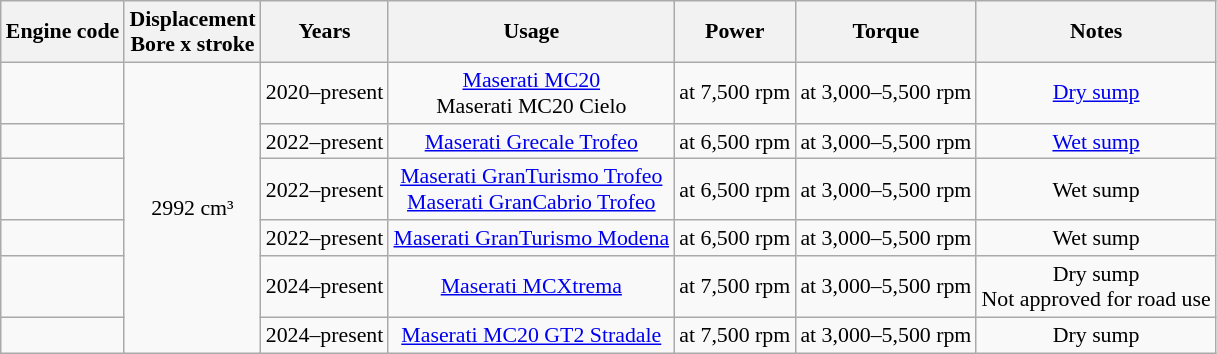<table class="wikitable" cellpadding="0" style="text-align:center; font-size:91%;">
<tr>
<th>Engine code</th>
<th>Displacement<br>Bore x stroke</th>
<th>Years</th>
<th>Usage</th>
<th>Power</th>
<th>Torque</th>
<th>Notes</th>
</tr>
<tr>
<td></td>
<td rowspan="6">2992 cm³<br></td>
<td>2020–present</td>
<td><a href='#'>Maserati MC20</a><br>Maserati MC20 Cielo</td>
<td> at 7,500 rpm</td>
<td> at 3,000–5,500 rpm</td>
<td><a href='#'>Dry sump</a></td>
</tr>
<tr>
<td></td>
<td>2022–present</td>
<td><a href='#'>Maserati Grecale Trofeo</a></td>
<td> at 6,500 rpm</td>
<td> at 3,000–5,500 rpm</td>
<td><a href='#'>Wet sump</a></td>
</tr>
<tr>
<td></td>
<td>2022–present</td>
<td><a href='#'>Maserati GranTurismo Trofeo</a><br><a href='#'>Maserati GranCabrio Trofeo</a></td>
<td> at 6,500 rpm</td>
<td> at 3,000–5,500 rpm</td>
<td>Wet sump</td>
</tr>
<tr>
<td></td>
<td>2022–present</td>
<td><a href='#'>Maserati GranTurismo Modena</a></td>
<td> at 6,500 rpm</td>
<td> at 3,000–5,500 rpm</td>
<td>Wet sump</td>
</tr>
<tr>
<td></td>
<td>2024–present</td>
<td><a href='#'>Maserati MCXtrema</a></td>
<td> at 7,500 rpm</td>
<td> at 3,000–5,500 rpm</td>
<td>Dry sump<br>Not approved for road use</td>
</tr>
<tr>
<td></td>
<td>2024–present</td>
<td><a href='#'>Maserati MC20 GT2 Stradale</a></td>
<td> at 7,500 rpm</td>
<td> at 3,000–5,500 rpm</td>
<td>Dry sump</td>
</tr>
</table>
